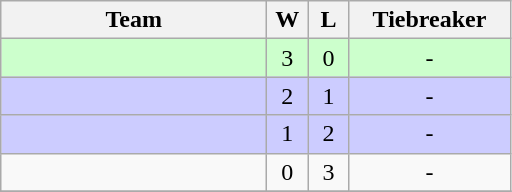<table class=wikitable style=text-align:center>
<tr>
<th width=170>Team</th>
<th width=20>W</th>
<th width=20>L</th>
<th width=100>Tiebreaker</th>
</tr>
<tr bgcolor=#ccffcc>
<td align=left></td>
<td>3</td>
<td>0</td>
<td>-</td>
</tr>
<tr style="background:#ccccff;">
<td align=left></td>
<td>2</td>
<td>1</td>
<td>-</td>
</tr>
<tr style="background:#ccccff;">
<td align=left></td>
<td>1</td>
<td>2</td>
<td>-</td>
</tr>
<tr>
<td align=left></td>
<td>0</td>
<td>3</td>
<td>-</td>
</tr>
<tr>
</tr>
</table>
